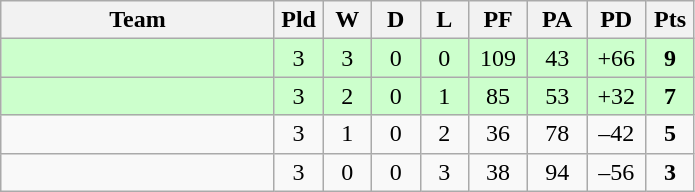<table class="wikitable" style="text-align:center;">
<tr>
<th width=175>Team</th>
<th width=25 abbr="Played">Pld</th>
<th width=25 abbr="Won">W</th>
<th width=25 abbr="Drawn">D</th>
<th width=25 abbr="Lost">L</th>
<th width=32 abbr="Points for">PF</th>
<th width=32 abbr="Points against">PA</th>
<th width=32 abbr="Points difference">PD</th>
<th width=25 abbr="Points">Pts</th>
</tr>
<tr bgcolor=ccffcc>
<td align=left></td>
<td>3</td>
<td>3</td>
<td>0</td>
<td>0</td>
<td>109</td>
<td>43</td>
<td>+66</td>
<td><strong>9</strong></td>
</tr>
<tr bgcolor=ccffcc>
<td align=left></td>
<td>3</td>
<td>2</td>
<td>0</td>
<td>1</td>
<td>85</td>
<td>53</td>
<td>+32</td>
<td><strong>7</strong></td>
</tr>
<tr>
<td align=left></td>
<td>3</td>
<td>1</td>
<td>0</td>
<td>2</td>
<td>36</td>
<td>78</td>
<td>–42</td>
<td><strong>5</strong></td>
</tr>
<tr>
<td align=left></td>
<td>3</td>
<td>0</td>
<td>0</td>
<td>3</td>
<td>38</td>
<td>94</td>
<td>–56</td>
<td><strong>3</strong></td>
</tr>
</table>
